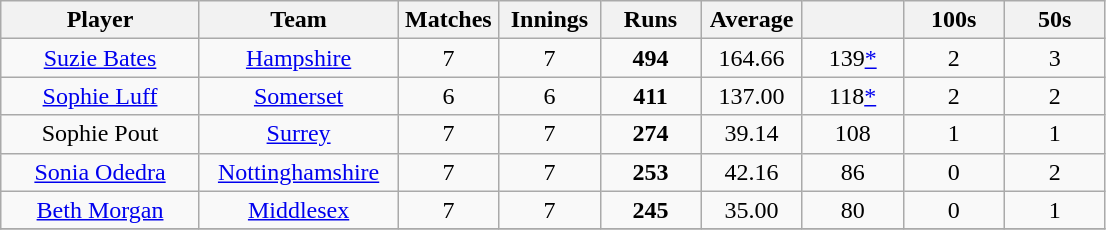<table class="wikitable" style="text-align:center;">
<tr>
<th width=125>Player</th>
<th width=125>Team</th>
<th width=60>Matches</th>
<th width=60>Innings</th>
<th width=60>Runs</th>
<th width=60>Average</th>
<th width=60></th>
<th width=60>100s</th>
<th width=60>50s</th>
</tr>
<tr>
<td><a href='#'>Suzie Bates</a></td>
<td><a href='#'>Hampshire</a></td>
<td>7</td>
<td>7</td>
<td><strong>494</strong></td>
<td>164.66</td>
<td>139<a href='#'>*</a></td>
<td>2</td>
<td>3</td>
</tr>
<tr>
<td><a href='#'>Sophie Luff</a></td>
<td><a href='#'>Somerset</a></td>
<td>6</td>
<td>6</td>
<td><strong>411</strong></td>
<td>137.00</td>
<td>118<a href='#'>*</a></td>
<td>2</td>
<td>2</td>
</tr>
<tr>
<td>Sophie Pout</td>
<td><a href='#'>Surrey</a></td>
<td>7</td>
<td>7</td>
<td><strong>274</strong></td>
<td>39.14</td>
<td>108</td>
<td>1</td>
<td>1</td>
</tr>
<tr>
<td><a href='#'>Sonia Odedra</a></td>
<td><a href='#'>Nottinghamshire</a></td>
<td>7</td>
<td>7</td>
<td><strong>253</strong></td>
<td>42.16</td>
<td>86</td>
<td>0</td>
<td>2</td>
</tr>
<tr>
<td><a href='#'>Beth Morgan</a></td>
<td><a href='#'>Middlesex</a></td>
<td>7</td>
<td>7</td>
<td><strong>245</strong></td>
<td>35.00</td>
<td>80</td>
<td>0</td>
<td>1</td>
</tr>
<tr>
</tr>
</table>
